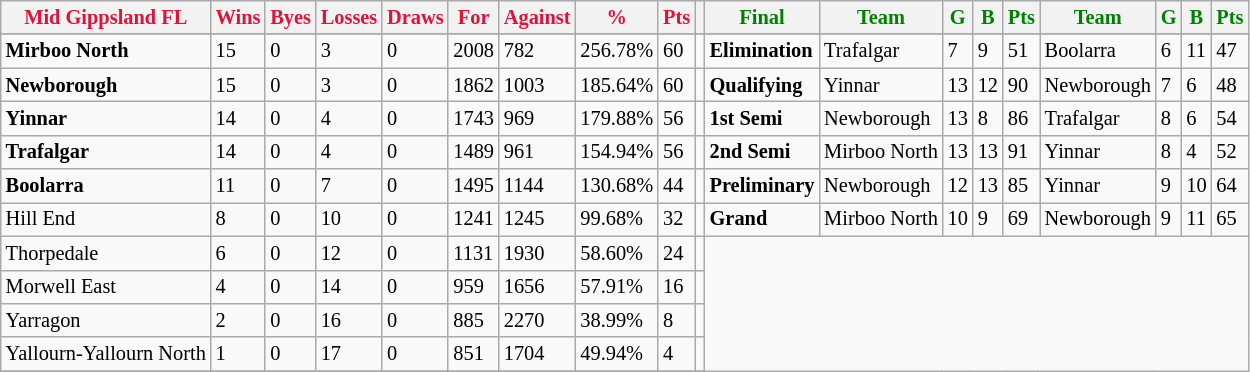<table style="font-size: 85%; text-align: left;" class="wikitable">
<tr>
<th style="color:crimson">Mid Gippsland FL</th>
<th style="color:crimson">Wins</th>
<th style="color:crimson">Byes</th>
<th style="color:crimson">Losses</th>
<th style="color:crimson">Draws</th>
<th style="color:crimson">For</th>
<th style="color:crimson">Against</th>
<th style="color:crimson">%</th>
<th style="color:crimson">Pts</th>
<th></th>
<th style="color:green">Final</th>
<th style="color:green">Team</th>
<th style="color:green">G</th>
<th style="color:green">B</th>
<th style="color:green">Pts</th>
<th style="color:green">Team</th>
<th style="color:green">G</th>
<th style="color:green">B</th>
<th style="color:green">Pts</th>
</tr>
<tr>
</tr>
<tr>
</tr>
<tr>
<td><strong>	Mirboo North	</strong></td>
<td>15</td>
<td>0</td>
<td>3</td>
<td>0</td>
<td>2008</td>
<td>782</td>
<td>256.78%</td>
<td>60</td>
<td></td>
<td><strong>Elimination</strong></td>
<td>Trafalgar</td>
<td>7</td>
<td>9</td>
<td>51</td>
<td>Boolarra</td>
<td>6</td>
<td>11</td>
<td>47</td>
</tr>
<tr>
<td><strong>	Newborough	</strong></td>
<td>15</td>
<td>0</td>
<td>3</td>
<td>0</td>
<td>1862</td>
<td>1003</td>
<td>185.64%</td>
<td>60</td>
<td></td>
<td><strong>Qualifying</strong></td>
<td>Yinnar</td>
<td>13</td>
<td>12</td>
<td>90</td>
<td>Newborough</td>
<td>7</td>
<td>6</td>
<td>48</td>
</tr>
<tr>
<td><strong>	Yinnar	</strong></td>
<td>14</td>
<td>0</td>
<td>4</td>
<td>0</td>
<td>1743</td>
<td>969</td>
<td>179.88%</td>
<td>56</td>
<td></td>
<td><strong>1st Semi</strong></td>
<td>Newborough</td>
<td>13</td>
<td>8</td>
<td>86</td>
<td>Trafalgar</td>
<td>8</td>
<td>6</td>
<td>54</td>
</tr>
<tr>
<td><strong>	Trafalgar	</strong></td>
<td>14</td>
<td>0</td>
<td>4</td>
<td>0</td>
<td>1489</td>
<td>961</td>
<td>154.94%</td>
<td>56</td>
<td></td>
<td><strong>2nd Semi</strong></td>
<td>Mirboo North</td>
<td>13</td>
<td>13</td>
<td>91</td>
<td>Yinnar</td>
<td>8</td>
<td>4</td>
<td>52</td>
</tr>
<tr>
<td><strong>	Boolarra	</strong></td>
<td>11</td>
<td>0</td>
<td>7</td>
<td>0</td>
<td>1495</td>
<td>1144</td>
<td>130.68%</td>
<td>44</td>
<td></td>
<td><strong>Preliminary</strong></td>
<td>Newborough</td>
<td>12</td>
<td>13</td>
<td>85</td>
<td>Yinnar</td>
<td>9</td>
<td>10</td>
<td>64</td>
</tr>
<tr>
<td>Hill End</td>
<td>8</td>
<td>0</td>
<td>10</td>
<td>0</td>
<td>1241</td>
<td>1245</td>
<td>99.68%</td>
<td>32</td>
<td></td>
<td><strong>Grand</strong></td>
<td>Mirboo North</td>
<td>10</td>
<td>9</td>
<td>69</td>
<td>Newborough</td>
<td>9</td>
<td>11</td>
<td>65</td>
</tr>
<tr>
<td>Thorpedale</td>
<td>6</td>
<td>0</td>
<td>12</td>
<td>0</td>
<td>1131</td>
<td>1930</td>
<td>58.60%</td>
<td>24</td>
<td></td>
</tr>
<tr>
<td>Morwell East</td>
<td>4</td>
<td>0</td>
<td>14</td>
<td>0</td>
<td>959</td>
<td>1656</td>
<td>57.91%</td>
<td>16</td>
<td></td>
</tr>
<tr>
<td>Yarragon</td>
<td>2</td>
<td>0</td>
<td>16</td>
<td>0</td>
<td>885</td>
<td>2270</td>
<td>38.99%</td>
<td>8</td>
<td></td>
</tr>
<tr>
<td>Yallourn-Yallourn North</td>
<td>1</td>
<td>0</td>
<td>17</td>
<td>0</td>
<td>851</td>
<td>1704</td>
<td>49.94%</td>
<td>4</td>
<td></td>
</tr>
<tr>
</tr>
</table>
